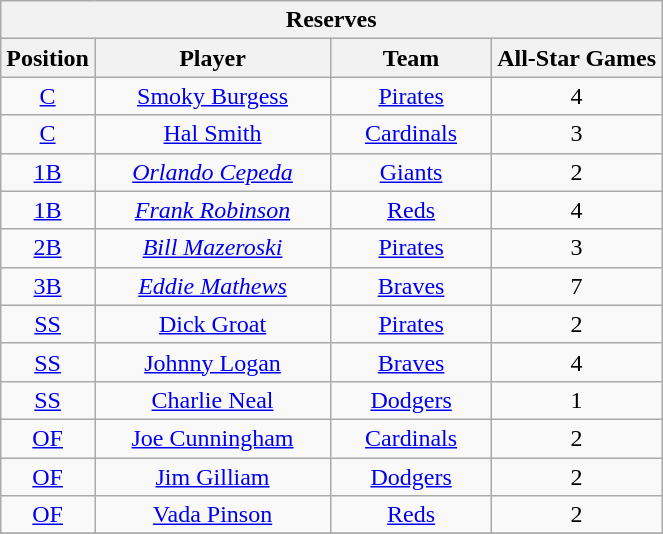<table class="wikitable" style="font-size: 100%; text-align:right;">
<tr>
<th colspan="4">Reserves</th>
</tr>
<tr>
<th>Position</th>
<th width="150">Player</th>
<th width="100">Team</th>
<th>All-Star Games</th>
</tr>
<tr>
<td align="center"><a href='#'>C</a></td>
<td align="center"><a href='#'>Smoky Burgess</a></td>
<td align="center"><a href='#'>Pirates</a></td>
<td align="center">4</td>
</tr>
<tr>
<td align="center"><a href='#'>C</a></td>
<td align="center"><a href='#'>Hal Smith</a></td>
<td align="center"><a href='#'>Cardinals</a></td>
<td align="center">3</td>
</tr>
<tr>
<td align="center"><a href='#'>1B</a></td>
<td align="center"><em><a href='#'>Orlando Cepeda</a></em></td>
<td align="center"><a href='#'>Giants</a></td>
<td align="center">2</td>
</tr>
<tr>
<td align="center"><a href='#'>1B</a></td>
<td align="center"><em><a href='#'>Frank Robinson</a></em></td>
<td align="center"><a href='#'>Reds</a></td>
<td align="center">4</td>
</tr>
<tr>
<td align="center"><a href='#'>2B</a></td>
<td align="center"><em><a href='#'>Bill Mazeroski</a></em></td>
<td align="center"><a href='#'>Pirates</a></td>
<td align="center">3</td>
</tr>
<tr>
<td align="center"><a href='#'>3B</a></td>
<td align="center"><em><a href='#'>Eddie Mathews</a></em></td>
<td align="center"><a href='#'>Braves</a></td>
<td align="center">7</td>
</tr>
<tr>
<td align="center"><a href='#'>SS</a></td>
<td align="center"><a href='#'>Dick Groat</a></td>
<td align="center"><a href='#'>Pirates</a></td>
<td align="center">2</td>
</tr>
<tr>
<td align="center"><a href='#'>SS</a></td>
<td align="center"><a href='#'>Johnny Logan</a></td>
<td align="center"><a href='#'>Braves</a></td>
<td align="center">4</td>
</tr>
<tr>
<td align="center"><a href='#'>SS</a></td>
<td align="center"><a href='#'>Charlie Neal</a></td>
<td align="center"><a href='#'>Dodgers</a></td>
<td align="center">1</td>
</tr>
<tr>
<td align="center"><a href='#'>OF</a></td>
<td align="center"><a href='#'>Joe Cunningham</a></td>
<td align="center"><a href='#'>Cardinals</a></td>
<td align="center">2</td>
</tr>
<tr>
<td align="center"><a href='#'>OF</a></td>
<td align="center"><a href='#'>Jim Gilliam</a></td>
<td align="center"><a href='#'>Dodgers</a></td>
<td align="center">2</td>
</tr>
<tr>
<td align="center"><a href='#'>OF</a></td>
<td align="center"><a href='#'>Vada Pinson</a></td>
<td align="center"><a href='#'>Reds</a></td>
<td align="center">2</td>
</tr>
<tr>
</tr>
</table>
